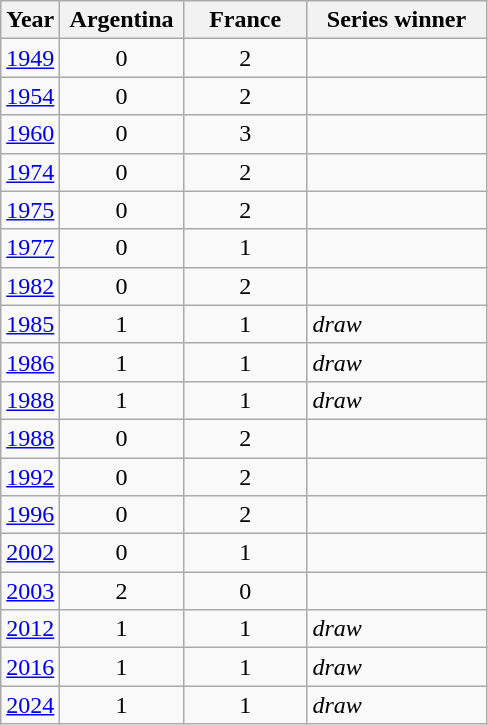<table class="wikitable">
<tr>
<th>Year</th>
<th width="75">Argentina</th>
<th width="75">France</th>
<th width="112">Series winner</th>
</tr>
<tr>
<td> <a href='#'>1949</a></td>
<td align=center>0</td>
<td align=center>2</td>
<td></td>
</tr>
<tr>
<td> <a href='#'>1954</a></td>
<td align=center>0</td>
<td align=center>2</td>
<td></td>
</tr>
<tr>
<td> <a href='#'>1960</a></td>
<td align=center>0</td>
<td align=center>3</td>
<td></td>
</tr>
<tr>
<td> <a href='#'>1974</a></td>
<td align=center>0</td>
<td align=center>2</td>
<td></td>
</tr>
<tr>
<td> <a href='#'>1975</a></td>
<td align=center>0</td>
<td align=center>2</td>
<td></td>
</tr>
<tr>
<td> <a href='#'>1977</a></td>
<td align=center>0</td>
<td align=center>1</td>
<td></td>
</tr>
<tr>
<td> <a href='#'>1982</a></td>
<td align=center>0</td>
<td align=center>2</td>
<td></td>
</tr>
<tr>
<td> <a href='#'>1985</a></td>
<td align=center>1</td>
<td align=center>1</td>
<td> <em>draw</em></td>
</tr>
<tr>
<td> <a href='#'>1986</a></td>
<td align=center>1</td>
<td align=center>1</td>
<td> <em>draw</em></td>
</tr>
<tr>
<td> <a href='#'>1988</a></td>
<td align=center>1</td>
<td align=center>1</td>
<td> <em>draw</em></td>
</tr>
<tr>
<td> <a href='#'>1988</a></td>
<td align=center>0</td>
<td align=center>2</td>
<td></td>
</tr>
<tr>
<td> <a href='#'>1992</a></td>
<td align=center>0</td>
<td align=center>2</td>
<td></td>
</tr>
<tr>
<td> <a href='#'>1996</a></td>
<td align=center>0</td>
<td align=center>2</td>
<td></td>
</tr>
<tr>
<td> <a href='#'>2002</a></td>
<td align=center>0</td>
<td align=center>1</td>
<td></td>
</tr>
<tr>
<td> <a href='#'>2003</a></td>
<td align=center>2</td>
<td align=center>0</td>
<td></td>
</tr>
<tr>
<td> <a href='#'>2012</a></td>
<td align=center>1</td>
<td align=center>1</td>
<td> <em>draw</em></td>
</tr>
<tr>
<td> <a href='#'>2016</a></td>
<td align=center>1</td>
<td align=center>1</td>
<td> <em>draw</em></td>
</tr>
<tr>
<td> <a href='#'>2024</a></td>
<td align=center>1</td>
<td align=center>1</td>
<td> <em>draw</em></td>
</tr>
</table>
